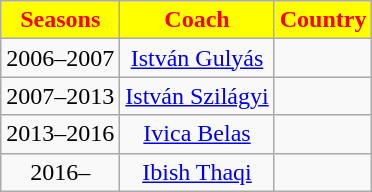<table class="wikitable" style="text-align: center;">
<tr>
<th style="color:#FF0000; background:#FFFF00;">Seasons</th>
<th style="color:#FF0000; background:#FFFF00;">Coach</th>
<th style="color:#FF0000; background:#FFFF00;">Country</th>
</tr>
<tr>
<td style="text-align: center">2006–2007</td>
<td style="text-align: center"><a href='#'>István Gulyás</a></td>
<td style="text-align: center"></td>
</tr>
<tr>
<td style="text-align: center">2007–2013</td>
<td style="text-align: center"><a href='#'>István Szilágyi</a></td>
<td style="text-align: center"></td>
</tr>
<tr>
<td style="text-align: center">2013–2016</td>
<td style="text-align: center"><a href='#'>Ivica Belas</a></td>
<td style="text-align: center"></td>
</tr>
<tr>
<td style="text-align: center">2016–</td>
<td style="text-align: center"><a href='#'>Ibish Thaqi</a></td>
<td style="text-align: center"></td>
</tr>
</table>
